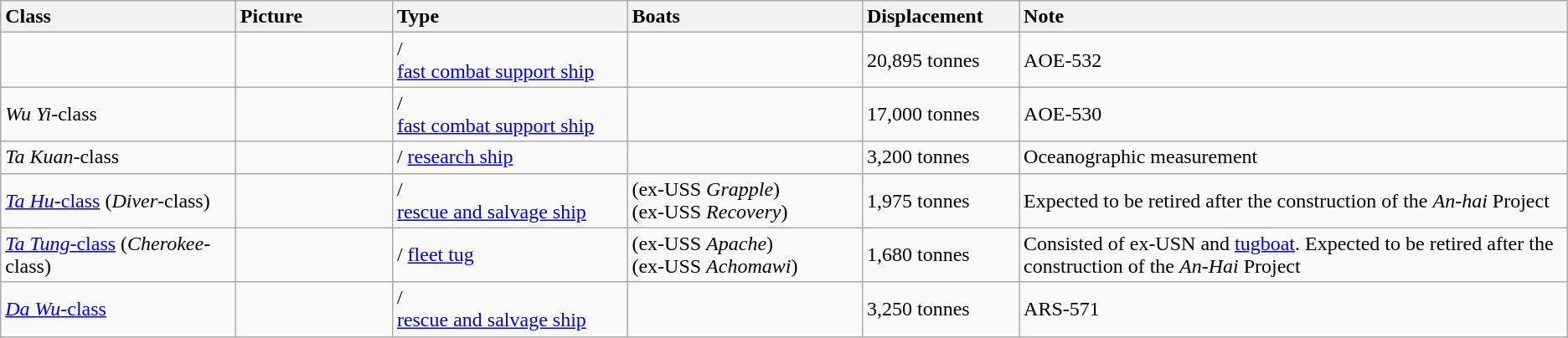<table class="wikitable">
<tr>
<th style="text-align:left; width:15%;">Class</th>
<th style="text-align:left; width:10%;">Picture</th>
<th style="text-align:left; width:15%;">Type</th>
<th style="text-align:left; width:15%;">Boats</th>
<th style="text-align:left; width:10%;">Displacement</th>
<th style="text-align:left; width:;">Note<br></th>
</tr>
<tr>
<td></td>
<td></td>
<td> / <br> <a href='#'>fast combat support ship</a></td>
<td></td>
<td>20,895 tonnes</td>
<td>AOE-532</td>
</tr>
<tr>
<td><em>Wu Yi</em>-class</td>
<td></td>
<td> / <br> <a href='#'>fast combat support ship</a></td>
<td></td>
<td>17,000 tonnes</td>
<td>AOE-530</td>
</tr>
<tr>
<td><em>Ta Kuan</em>-class</td>
<td></td>
<td> / <a href='#'>research ship</a></td>
<td></td>
<td>3,200 tonnes</td>
<td>Oceanographic measurement</td>
</tr>
<tr>
<td><a href='#'><em>Ta Hu</em>-class</a> (<em>Diver</em>-class)</td>
<td></td>
<td> / <br> <a href='#'>rescue and salvage ship</a></td>
<td> (ex-USS <em>Grapple</em>) <br>  (ex-USS <em>Recovery</em>)</td>
<td>1,975 tonnes</td>
<td>Expected to be retired after the construction of the <em>An-hai</em> Project</td>
</tr>
<tr>
<td><a href='#'><em>Ta Tung</em>-class</a> (<em>Cherokee</em>-class)</td>
<td></td>
<td> / <a href='#'>fleet tug</a></td>
<td> (ex-USS <em>Apache</em>) <br>  (ex-USS <em>Achomawi</em>)</td>
<td>1,680 tonnes</td>
<td>Consisted of ex-USN  and  <a href='#'>tugboat</a>. Expected to be retired after the construction of the <em>An-Hai</em> Project</td>
</tr>
<tr>
<td><a href='#'><em>Da Wu</em>-class</a></td>
<td></td>
<td> / <br> <a href='#'>rescue and salvage ship</a></td>
<td></td>
<td>3,250 tonnes</td>
<td>ARS-571</td>
</tr>
</table>
